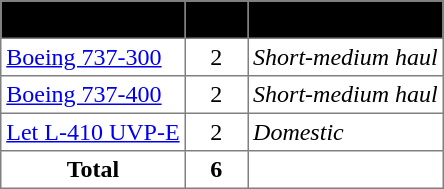<table class="toccolours" border="1" cellpadding="3" style="border-collapse:collapse; margin:1em auto;">
<tr bgcolor=black>
<th><span>Aircraft</span></th>
<th><span>Total</span></th>
<th><span>Routes</span></th>
</tr>
<tr>
<td><a href='#'>Boeing 737-300</a></td>
<td align=center>2</td>
<td><em>Short-medium haul</em></td>
</tr>
<tr>
<td><a href='#'>Boeing 737-400</a></td>
<td align=center>2</td>
<td><em>Short-medium haul</em></td>
</tr>
<tr>
<td><a href='#'>Let L-410 UVP-E</a></td>
<td align=center>2</td>
<td><em>Domestic</em></td>
</tr>
<tr>
<th>Total</th>
<th>6</th>
<td></td>
</tr>
</table>
